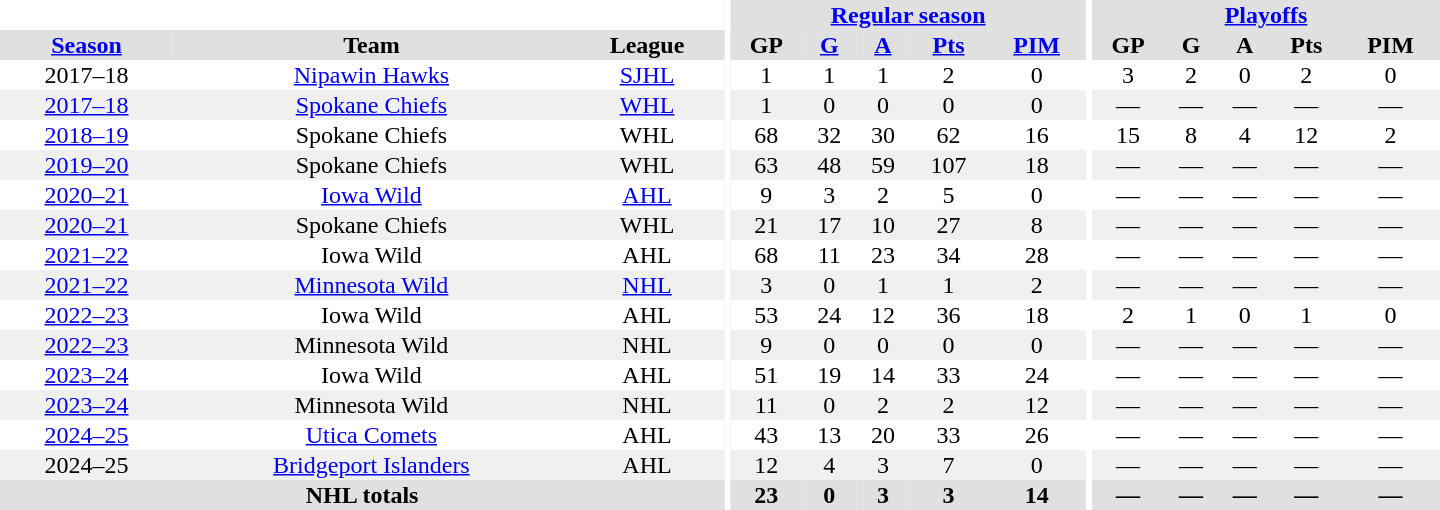<table border="0" cellpadding="1" cellspacing="0" style="text-align:center; width:60em;">
<tr bgcolor="#e0e0e0">
<th colspan="3" bgcolor="#ffffff"></th>
<th rowspan="99" bgcolor="#ffffff"></th>
<th colspan="5"><a href='#'>Regular season</a></th>
<th rowspan="99" bgcolor="#ffffff"></th>
<th colspan="5"><a href='#'>Playoffs</a></th>
</tr>
<tr bgcolor="#e0e0e0">
<th><a href='#'>Season</a></th>
<th>Team</th>
<th>League</th>
<th>GP</th>
<th><a href='#'>G</a></th>
<th><a href='#'>A</a></th>
<th><a href='#'>Pts</a></th>
<th><a href='#'>PIM</a></th>
<th>GP</th>
<th>G</th>
<th>A</th>
<th>Pts</th>
<th>PIM</th>
</tr>
<tr>
<td>2017–18</td>
<td><a href='#'>Nipawin Hawks</a></td>
<td><a href='#'>SJHL</a></td>
<td>1</td>
<td>1</td>
<td>1</td>
<td>2</td>
<td>0</td>
<td>3</td>
<td>2</td>
<td>0</td>
<td>2</td>
<td>0</td>
</tr>
<tr bgcolor="#f0f0f0">
<td><a href='#'>2017–18</a></td>
<td><a href='#'>Spokane Chiefs</a></td>
<td><a href='#'>WHL</a></td>
<td>1</td>
<td>0</td>
<td>0</td>
<td>0</td>
<td>0</td>
<td>—</td>
<td>—</td>
<td>—</td>
<td>—</td>
<td>—</td>
</tr>
<tr>
<td><a href='#'>2018–19</a></td>
<td>Spokane Chiefs</td>
<td>WHL</td>
<td>68</td>
<td>32</td>
<td>30</td>
<td>62</td>
<td>16</td>
<td>15</td>
<td>8</td>
<td>4</td>
<td>12</td>
<td>2</td>
</tr>
<tr bgcolor="#f0f0f0">
<td><a href='#'>2019–20</a></td>
<td>Spokane Chiefs</td>
<td>WHL</td>
<td>63</td>
<td>48</td>
<td>59</td>
<td>107</td>
<td>18</td>
<td>—</td>
<td>—</td>
<td>—</td>
<td>—</td>
<td>—</td>
</tr>
<tr>
<td><a href='#'>2020–21</a></td>
<td><a href='#'>Iowa Wild</a></td>
<td><a href='#'>AHL</a></td>
<td>9</td>
<td>3</td>
<td>2</td>
<td>5</td>
<td>0</td>
<td>—</td>
<td>—</td>
<td>—</td>
<td>—</td>
<td>—</td>
</tr>
<tr bgcolor="#f0f0f0">
<td><a href='#'>2020–21</a></td>
<td>Spokane Chiefs</td>
<td>WHL</td>
<td>21</td>
<td>17</td>
<td>10</td>
<td>27</td>
<td>8</td>
<td>—</td>
<td>—</td>
<td>—</td>
<td>—</td>
<td>—</td>
</tr>
<tr>
<td><a href='#'>2021–22</a></td>
<td>Iowa Wild</td>
<td>AHL</td>
<td>68</td>
<td>11</td>
<td>23</td>
<td>34</td>
<td>28</td>
<td>—</td>
<td>—</td>
<td>—</td>
<td>—</td>
<td>—</td>
</tr>
<tr bgcolor="#f0f0f0">
<td><a href='#'>2021–22</a></td>
<td><a href='#'>Minnesota Wild</a></td>
<td><a href='#'>NHL</a></td>
<td>3</td>
<td>0</td>
<td>1</td>
<td>1</td>
<td>2</td>
<td>—</td>
<td>—</td>
<td>—</td>
<td>—</td>
<td>—</td>
</tr>
<tr>
<td><a href='#'>2022–23</a></td>
<td>Iowa Wild</td>
<td>AHL</td>
<td>53</td>
<td>24</td>
<td>12</td>
<td>36</td>
<td>18</td>
<td>2</td>
<td>1</td>
<td>0</td>
<td>1</td>
<td>0</td>
</tr>
<tr bgcolor="#f0f0f0">
<td><a href='#'>2022–23</a></td>
<td>Minnesota Wild</td>
<td>NHL</td>
<td>9</td>
<td>0</td>
<td>0</td>
<td>0</td>
<td>0</td>
<td>—</td>
<td>—</td>
<td>—</td>
<td>—</td>
<td>—</td>
</tr>
<tr>
<td><a href='#'>2023–24</a></td>
<td>Iowa Wild</td>
<td>AHL</td>
<td>51</td>
<td>19</td>
<td>14</td>
<td>33</td>
<td>24</td>
<td>—</td>
<td>—</td>
<td>—</td>
<td>—</td>
<td>—</td>
</tr>
<tr bgcolor="#f0f0f0">
<td><a href='#'>2023–24</a></td>
<td>Minnesota Wild</td>
<td>NHL</td>
<td>11</td>
<td>0</td>
<td>2</td>
<td>2</td>
<td>12</td>
<td>—</td>
<td>—</td>
<td>—</td>
<td>—</td>
<td>—</td>
</tr>
<tr>
<td><a href='#'>2024–25</a></td>
<td><a href='#'>Utica Comets</a></td>
<td>AHL</td>
<td>43</td>
<td>13</td>
<td>20</td>
<td>33</td>
<td>26</td>
<td>—</td>
<td>—</td>
<td>—</td>
<td>—</td>
<td>—</td>
</tr>
<tr bgcolor="#f0f0f0">
<td>2024–25</td>
<td><a href='#'>Bridgeport Islanders</a></td>
<td>AHL</td>
<td>12</td>
<td>4</td>
<td>3</td>
<td>7</td>
<td>0</td>
<td>—</td>
<td>—</td>
<td>—</td>
<td>—</td>
<td>—</td>
</tr>
<tr bgcolor="#e0e0e0">
<th colspan="3">NHL totals</th>
<th>23</th>
<th>0</th>
<th>3</th>
<th>3</th>
<th>14</th>
<th>—</th>
<th>—</th>
<th>—</th>
<th>—</th>
<th>—</th>
</tr>
</table>
